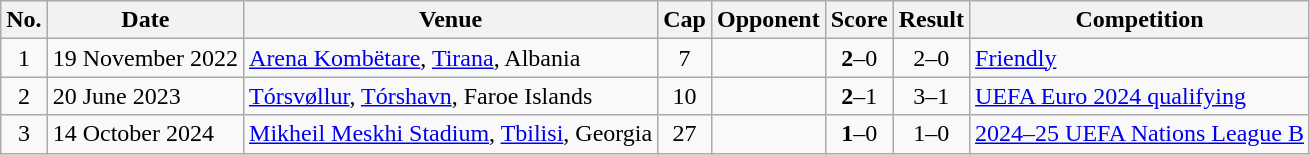<table class="wikitable sortable">
<tr>
<th scope="col">No.</th>
<th scope="col" data-sort-type="date">Date</th>
<th scope="col">Venue</th>
<th scope="col">Cap</th>
<th scope="col">Opponent</th>
<th scope="col">Score</th>
<th scope="col">Result</th>
<th scope="col">Competition</th>
</tr>
<tr>
<td style="text-align:center">1</td>
<td>19 November 2022</td>
<td><a href='#'>Arena Kombëtare</a>, <a href='#'>Tirana</a>, Albania</td>
<td style="text-align:center">7</td>
<td></td>
<td style="text-align:center"><strong>2</strong>–0</td>
<td style="text-align:center">2–0</td>
<td><a href='#'>Friendly</a></td>
</tr>
<tr>
<td style="text-align:center">2</td>
<td>20 June 2023</td>
<td><a href='#'>Tórsvøllur</a>, <a href='#'>Tórshavn</a>, Faroe Islands</td>
<td style="text-align:center">10</td>
<td></td>
<td style="text-align:center"><strong>2</strong>–1</td>
<td style="text-align:center">3–1</td>
<td><a href='#'>UEFA Euro 2024 qualifying</a></td>
</tr>
<tr>
<td style="text-align:center">3</td>
<td>14 October 2024</td>
<td><a href='#'>Mikheil Meskhi Stadium</a>, <a href='#'>Tbilisi</a>, Georgia</td>
<td style="text-align:center">27</td>
<td></td>
<td style="text-align:center"><strong>1</strong>–0</td>
<td style="text-align:center">1–0</td>
<td><a href='#'>2024–25 UEFA Nations League B</a></td>
</tr>
</table>
